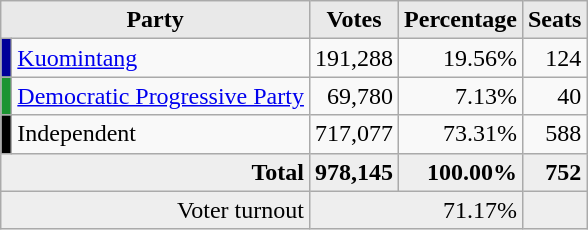<table class="wikitable">
<tr>
<th style="background-color:#E9E9E9" colspan=2 style="width: 20em">Party</th>
<th style="background-color:#E9E9E9" style="width: 7em">Votes</th>
<th style="background-color:#E9E9E9" style="width: 7em">Percentage</th>
<th style="background-color:#E9E9E9" style="width: 7em">Seats</th>
</tr>
<tr>
<td bgcolor="#000099"></td>
<td align=left><a href='#'>Kuomintang</a></td>
<td align=right>191,288</td>
<td align=right>19.56%</td>
<td align=right>124</td>
</tr>
<tr>
<td bgcolor="#1B9431"></td>
<td align=left><a href='#'>Democratic Progressive Party</a></td>
<td align=right>69,780</td>
<td align=right>7.13%</td>
<td align=right>40</td>
</tr>
<tr>
<td bgcolor="#000000"></td>
<td align=left>Independent</td>
<td align=right>717,077</td>
<td align=right>73.31%</td>
<td align=right>588</td>
</tr>
<tr bgcolor="#EEEEEE">
<td colspan="2" align="right"><strong>Total</strong></td>
<td align=right><strong>978,145</strong></td>
<td align=right><strong>100.00%</strong></td>
<td align=right><strong>752</strong></td>
</tr>
<tr bgcolor="#EEEEEE">
<td colspan="2" align="right">Voter turnout</td>
<td colspan="2" align="right">71.17%</td>
<td></td>
</tr>
</table>
